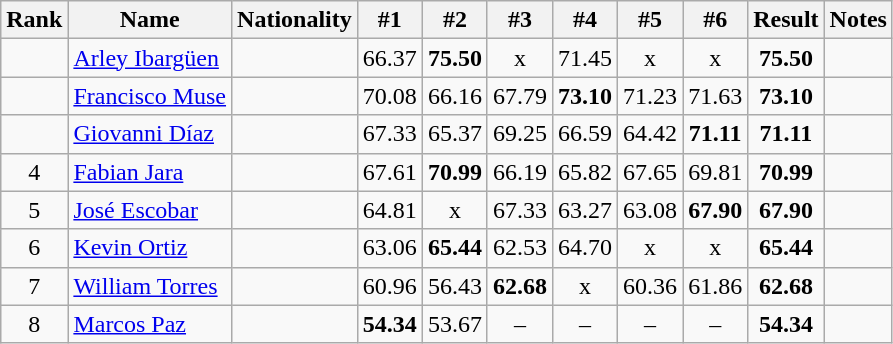<table class="wikitable sortable" style="text-align:center">
<tr>
<th>Rank</th>
<th>Name</th>
<th>Nationality</th>
<th>#1</th>
<th>#2</th>
<th>#3</th>
<th>#4</th>
<th>#5</th>
<th>#6</th>
<th>Result</th>
<th>Notes</th>
</tr>
<tr>
<td></td>
<td align=left><a href='#'>Arley Ibargüen</a></td>
<td align=left></td>
<td>66.37</td>
<td><strong>75.50</strong></td>
<td>x</td>
<td>71.45</td>
<td>x</td>
<td>x</td>
<td><strong>75.50</strong></td>
<td></td>
</tr>
<tr>
<td></td>
<td align=left><a href='#'>Francisco Muse</a></td>
<td align=left></td>
<td>70.08</td>
<td>66.16</td>
<td>67.79</td>
<td><strong>73.10</strong></td>
<td>71.23</td>
<td>71.63</td>
<td><strong>73.10</strong></td>
<td></td>
</tr>
<tr>
<td></td>
<td align=left><a href='#'>Giovanni Díaz</a></td>
<td align=left></td>
<td>67.33</td>
<td>65.37</td>
<td>69.25</td>
<td>66.59</td>
<td>64.42</td>
<td><strong>71.11</strong></td>
<td><strong>71.11</strong></td>
<td></td>
</tr>
<tr>
<td>4</td>
<td align=left><a href='#'>Fabian Jara</a></td>
<td align=left></td>
<td>67.61</td>
<td><strong>70.99</strong></td>
<td>66.19</td>
<td>65.82</td>
<td>67.65</td>
<td>69.81</td>
<td><strong>70.99</strong></td>
<td></td>
</tr>
<tr>
<td>5</td>
<td align=left><a href='#'>José Escobar</a></td>
<td align=left></td>
<td>64.81</td>
<td>x</td>
<td>67.33</td>
<td>63.27</td>
<td>63.08</td>
<td><strong>67.90</strong></td>
<td><strong>67.90</strong></td>
<td></td>
</tr>
<tr>
<td>6</td>
<td align=left><a href='#'>Kevin Ortiz</a></td>
<td align=left></td>
<td>63.06</td>
<td><strong>65.44</strong></td>
<td>62.53</td>
<td>64.70</td>
<td>x</td>
<td>x</td>
<td><strong>65.44</strong></td>
<td></td>
</tr>
<tr>
<td>7</td>
<td align=left><a href='#'>William Torres</a></td>
<td align=left></td>
<td>60.96</td>
<td>56.43</td>
<td><strong>62.68</strong></td>
<td>x</td>
<td>60.36</td>
<td>61.86</td>
<td><strong>62.68</strong></td>
<td></td>
</tr>
<tr>
<td>8</td>
<td align=left><a href='#'>Marcos Paz</a></td>
<td align=left></td>
<td><strong>54.34</strong></td>
<td>53.67</td>
<td>–</td>
<td>–</td>
<td>–</td>
<td>–</td>
<td><strong>54.34</strong></td>
<td></td>
</tr>
</table>
